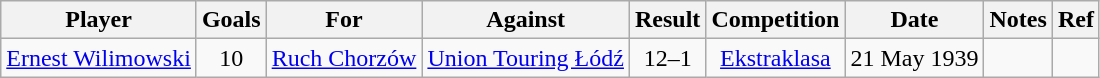<table class="wikitable" style="text-align:center;">
<tr>
<th>Player</th>
<th>Goals</th>
<th>For</th>
<th>Against</th>
<th>Result</th>
<th>Competition</th>
<th>Date</th>
<th>Notes</th>
<th>Ref</th>
</tr>
<tr>
<td align="left"><a href='#'>Ernest Wilimowski</a></td>
<td>10</td>
<td><a href='#'>Ruch Chorzów</a></td>
<td><a href='#'>Union Touring Łódź</a></td>
<td>12–1</td>
<td><a href='#'>Ekstraklasa</a></td>
<td>21 May 1939</td>
<td></td>
<td></td>
</tr>
</table>
